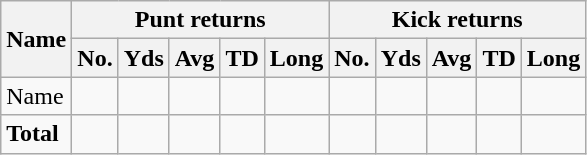<table class="wikitable" style="white-space:nowrap;">
<tr>
<th rowspan="2">Name</th>
<th colspan="5">Punt returns</th>
<th colspan="5">Kick returns</th>
</tr>
<tr>
<th>No.</th>
<th>Yds</th>
<th>Avg</th>
<th>TD</th>
<th>Long</th>
<th>No.</th>
<th>Yds</th>
<th>Avg</th>
<th>TD</th>
<th>Long</th>
</tr>
<tr>
<td>Name</td>
<td></td>
<td></td>
<td></td>
<td></td>
<td></td>
<td></td>
<td></td>
<td></td>
<td></td>
<td></td>
</tr>
<tr>
<td><strong>Total</strong></td>
<td></td>
<td></td>
<td></td>
<td></td>
<td></td>
<td></td>
<td></td>
<td></td>
<td></td>
<td></td>
</tr>
</table>
